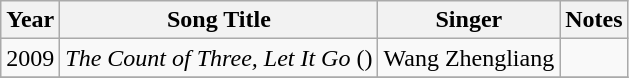<table class="wikitable" style=text-align:center>
<tr>
<th>Year</th>
<th>Song Title</th>
<th>Singer</th>
<th>Notes</th>
</tr>
<tr>
<td>2009</td>
<td><em>The Count of Three, Let It Go</em> ()</td>
<td>Wang Zhengliang</td>
<td></td>
</tr>
<tr>
</tr>
</table>
